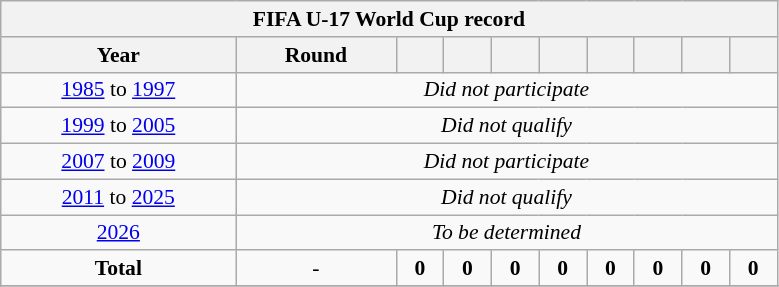<table class="wikitable" style="text-align: center; font-size: 90%;">
<tr>
<th colspan=10>FIFA U-17 World Cup record</th>
</tr>
<tr>
<th width=150>Year</th>
<th width=100>Round</th>
<th width=25></th>
<th width=25></th>
<th width=25></th>
<th width=25></th>
<th width=25></th>
<th width=25></th>
<th width=25></th>
<th width=25></th>
</tr>
<tr>
<td> <a href='#'>1985</a> to  <a href='#'>1997</a></td>
<td colspan=10><em>Did not participate</em></td>
</tr>
<tr>
<td> <a href='#'>1999</a> to  <a href='#'>2005</a></td>
<td colspan=10><em>Did not qualify</em></td>
</tr>
<tr>
<td> <a href='#'>2007</a> to  <a href='#'>2009</a></td>
<td colspan=10><em>Did not participate</em></td>
</tr>
<tr>
<td> <a href='#'>2011</a> to  <a href='#'>2025</a></td>
<td colspan=10><em>Did not qualify</em></td>
</tr>
<tr>
<td> <a href='#'>2026</a></td>
<td colspan=10><em>To be determined</em></td>
</tr>
<tr>
<td><strong>Total</strong></td>
<td>-</td>
<td><strong>0</strong></td>
<td><strong>0</strong></td>
<td><strong>0</strong></td>
<td><strong>0</strong></td>
<td><strong>0</strong></td>
<td><strong>0</strong></td>
<td><strong>0</strong></td>
<td><strong>0</strong></td>
</tr>
<tr>
</tr>
</table>
